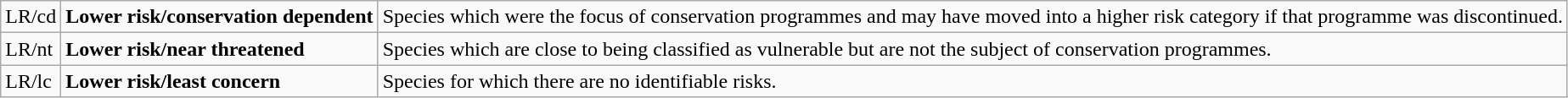<table class="wikitable" style="text-align:left">
<tr>
<td>LR/cd</td>
<td><strong>Lower risk/conservation dependent</strong></td>
<td>Species which were the focus of conservation programmes and may have moved into a higher risk category if that programme was discontinued.</td>
</tr>
<tr>
<td>LR/nt</td>
<td><strong>Lower risk/near threatened</strong></td>
<td>Species which are close to being classified as vulnerable but are not the subject of conservation programmes.</td>
</tr>
<tr>
<td>LR/lc</td>
<td><strong>Lower risk/least concern</strong></td>
<td>Species for which there are no identifiable risks.</td>
</tr>
</table>
